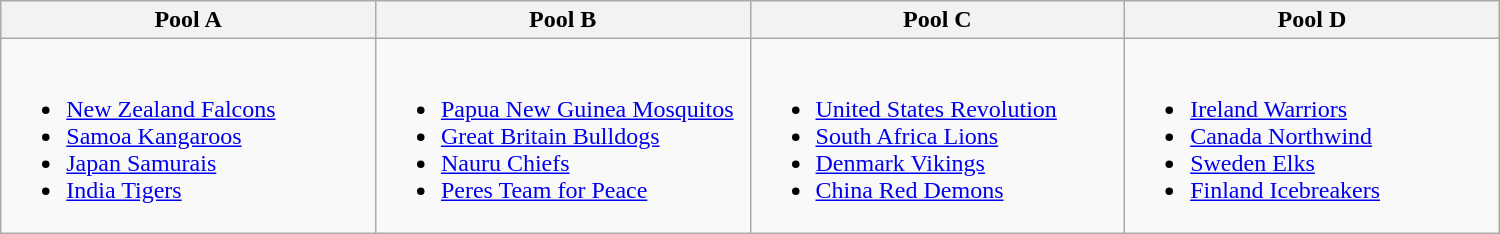<table class="wikitable" width=1000>
<tr>
<th width=25%>Pool A</th>
<th width=25%>Pool B</th>
<th width=25%>Pool C</th>
<th width=25%>Pool D</th>
</tr>
<tr style="vertical-align: top;">
<td><br><ul><li> <a href='#'>New Zealand Falcons</a></li><li> <a href='#'>Samoa Kangaroos</a></li><li> <a href='#'>Japan Samurais</a></li><li> <a href='#'>India Tigers</a></li></ul></td>
<td><br><ul><li> <a href='#'>Papua New Guinea Mosquitos</a></li><li> <a href='#'>Great Britain Bulldogs</a></li><li> <a href='#'>Nauru Chiefs</a></li><li> <a href='#'>Peres Team for Peace</a></li></ul></td>
<td><br><ul><li> <a href='#'>United States Revolution</a></li><li> <a href='#'>South Africa Lions</a></li><li> <a href='#'>Denmark Vikings</a></li><li> <a href='#'>China Red Demons</a></li></ul></td>
<td><br><ul><li> <a href='#'>Ireland Warriors</a></li><li> <a href='#'>Canada Northwind</a></li><li> <a href='#'>Sweden Elks</a></li><li> <a href='#'>Finland Icebreakers</a></li></ul></td>
</tr>
</table>
